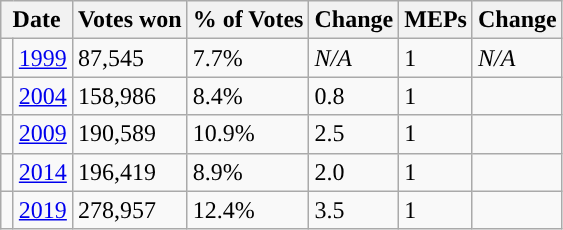<table class="wikitable sortable">
<tr>
<th colspan="2">Date</th>
<th>Votes won</th>
<th>% of Votes</th>
<th>Change</th>
<th>MEPs</th>
<th>Change</th>
</tr>
<tr>
<td width="1"></td>
<td><a href='#'>1999</a></td>
<td>87,545</td>
<td>7.7%</td>
<td><em>N/A</em></td>
<td>1</td>
<td><em>N/A</em></td>
</tr>
<tr>
<td width="1"></td>
<td><a href='#'>2004</a></td>
<td>158,986</td>
<td>8.4%</td>
<td>0.8</td>
<td>1</td>
<td></td>
</tr>
<tr>
<td width="1"></td>
<td><a href='#'>2009</a></td>
<td>190,589</td>
<td>10.9%</td>
<td>2.5</td>
<td>1</td>
<td></td>
</tr>
<tr>
<td width="1"></td>
<td><a href='#'>2014</a></td>
<td>196,419</td>
<td>8.9%</td>
<td>2.0</td>
<td>1</td>
<td></td>
</tr>
<tr>
<td width="1"></td>
<td><a href='#'>2019</a></td>
<td>278,957</td>
<td>12.4%</td>
<td>3.5</td>
<td>1</td>
<td></td>
</tr>
</table>
